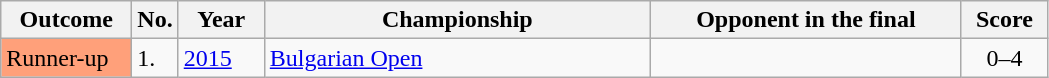<table class="sortable wikitable">
<tr>
<th width="80">Outcome</th>
<th width="20">No.</th>
<th width="50">Year</th>
<th style="width:250px;">Championship</th>
<th style="width:200px;">Opponent in the final</th>
<th style="width:50px;">Score</th>
</tr>
<tr>
<td style="background:#ffa07a;">Runner-up</td>
<td>1.</td>
<td><a href='#'>2015</a></td>
<td><a href='#'>Bulgarian Open</a></td>
<td> </td>
<td style="text-align:center;">0–4</td>
</tr>
</table>
